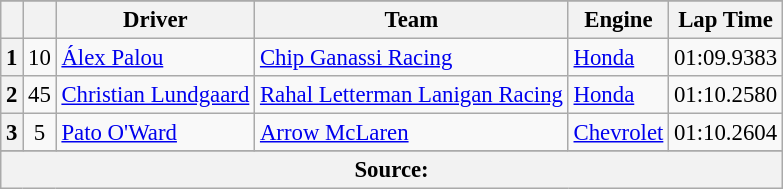<table class="wikitable" style="font-size:95%;">
<tr>
</tr>
<tr>
<th></th>
<th></th>
<th>Driver</th>
<th>Team</th>
<th>Engine</th>
<th>Lap Time</th>
</tr>
<tr>
<th>1</th>
<td align="center">10</td>
<td> <a href='#'>Álex Palou</a></td>
<td><a href='#'>Chip Ganassi Racing</a></td>
<td><a href='#'>Honda</a></td>
<td>01:09.9383</td>
</tr>
<tr>
<th>2</th>
<td align="center">45</td>
<td> <a href='#'>Christian Lundgaard</a></td>
<td><a href='#'>Rahal Letterman Lanigan Racing</a></td>
<td><a href='#'>Honda</a></td>
<td>01:10.2580</td>
</tr>
<tr>
<th>3</th>
<td align="center">5</td>
<td> <a href='#'>Pato O'Ward</a></td>
<td><a href='#'>Arrow McLaren</a></td>
<td><a href='#'>Chevrolet</a></td>
<td>01:10.2604</td>
</tr>
<tr>
</tr>
<tr class="sortbottom">
<th colspan="6">Source:</th>
</tr>
</table>
